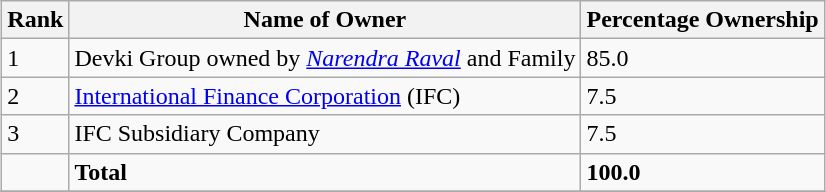<table class="wikitable sortable" style="margin: 0.5em auto">
<tr>
<th>Rank</th>
<th>Name of Owner</th>
<th>Percentage Ownership</th>
</tr>
<tr>
<td>1</td>
<td>Devki Group owned by <em><a href='#'>Narendra Raval</a></em> and Family</td>
<td>85.0</td>
</tr>
<tr>
<td>2</td>
<td><a href='#'>International Finance Corporation</a> (IFC)</td>
<td>7.5</td>
</tr>
<tr>
<td>3</td>
<td>IFC Subsidiary Company</td>
<td>7.5</td>
</tr>
<tr>
<td></td>
<td><strong>Total</strong></td>
<td><strong>100.0</strong></td>
</tr>
<tr>
</tr>
</table>
